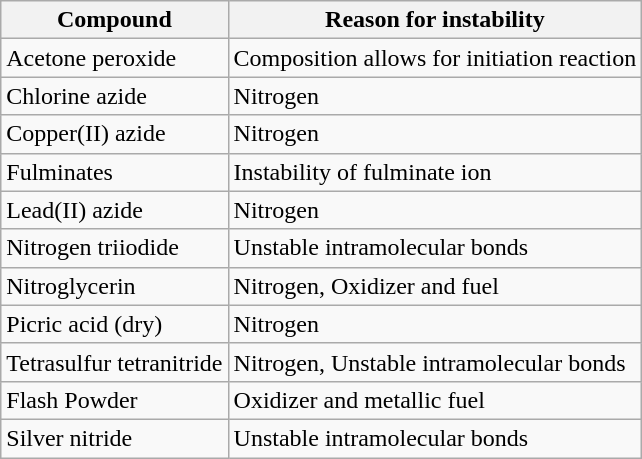<table class="wikitable sortable">
<tr>
<th>Compound</th>
<th>Reason for instability</th>
</tr>
<tr>
<td>Acetone peroxide</td>
<td>Composition allows for initiation reaction</td>
</tr>
<tr>
<td>Chlorine azide</td>
<td>Nitrogen</td>
</tr>
<tr>
<td>Copper(II) azide</td>
<td>Nitrogen</td>
</tr>
<tr>
<td>Fulminates</td>
<td>Instability of fulminate ion</td>
</tr>
<tr>
<td>Lead(II) azide</td>
<td>Nitrogen</td>
</tr>
<tr>
<td>Nitrogen triiodide</td>
<td>Unstable intramolecular bonds</td>
</tr>
<tr>
<td>Nitroglycerin</td>
<td>Nitrogen, Oxidizer and fuel</td>
</tr>
<tr>
<td>Picric acid (dry)</td>
<td>Nitrogen</td>
</tr>
<tr>
<td>Tetrasulfur tetranitride</td>
<td>Nitrogen, Unstable intramolecular bonds</td>
</tr>
<tr>
<td>Flash Powder</td>
<td>Oxidizer and metallic fuel</td>
</tr>
<tr>
<td>Silver nitride</td>
<td>Unstable intramolecular bonds</td>
</tr>
</table>
